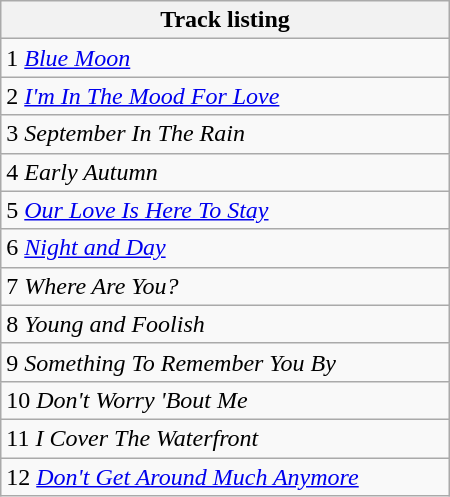<table class="wikitable collapsible collapsed" style="width:300px;">
<tr>
<th>Track listing</th>
</tr>
<tr>
<td>1 <em><a href='#'>Blue Moon</a></em></td>
</tr>
<tr>
<td>2 <em><a href='#'>I'm In The Mood For Love</a></em></td>
</tr>
<tr>
<td>3 <em>September In The Rain</em></td>
</tr>
<tr>
<td>4 <em>Early Autumn</em></td>
</tr>
<tr>
<td>5 <em><a href='#'>Our Love Is Here To Stay</a></em></td>
</tr>
<tr>
<td>6 <em><a href='#'>Night and Day</a></em></td>
</tr>
<tr>
<td>7 <em>Where Are You?</em></td>
</tr>
<tr>
<td>8 <em>Young and Foolish</em></td>
</tr>
<tr>
<td>9 <em>Something To Remember You By</em></td>
</tr>
<tr>
<td>10 <em>Don't Worry 'Bout Me</em></td>
</tr>
<tr>
<td>11 <em>I Cover The Waterfront</em></td>
</tr>
<tr>
<td>12 <em><a href='#'>Don't Get Around Much Anymore</a></em></td>
</tr>
</table>
